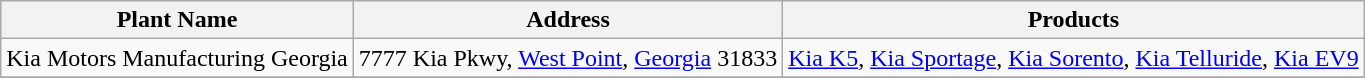<table class="wikitable">
<tr>
<th>Plant Name</th>
<th>Address</th>
<th>Products</th>
</tr>
<tr --->
<td>Kia Motors Manufacturing Georgia</td>
<td>7777 Kia Pkwy, <a href='#'>West Point</a>, <a href='#'>Georgia</a> 31833</td>
<td><a href='#'>Kia K5</a>, <a href='#'>Kia Sportage</a>, <a href='#'>Kia Sorento</a>, <a href='#'>Kia Telluride</a>, <a href='#'>Kia EV9</a></td>
</tr>
<tr --->
</tr>
<tr --->
</tr>
</table>
